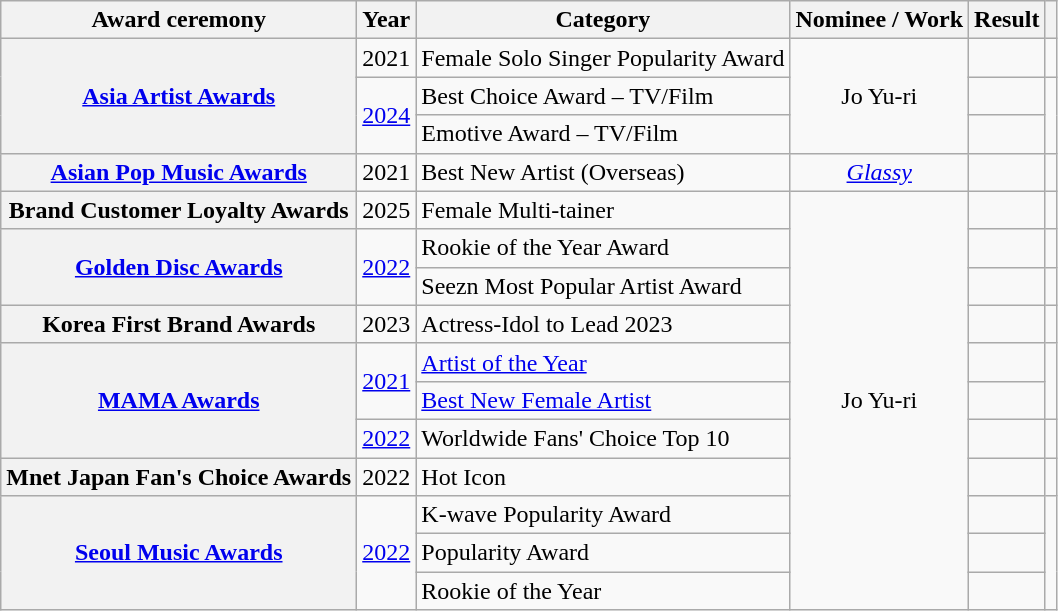<table class="wikitable plainrowheaders" style="text-align:center">
<tr>
<th scope="col">Award ceremony</th>
<th scope="col">Year</th>
<th scope="col">Category</th>
<th scope="col">Nominee / Work</th>
<th scope="col">Result</th>
<th scope="col"></th>
</tr>
<tr>
<th scope="row" rowspan="3"><a href='#'>Asia Artist Awards</a></th>
<td>2021</td>
<td style="text-align:left">Female Solo Singer Popularity Award</td>
<td rowspan="3">Jo Yu-ri</td>
<td></td>
<td></td>
</tr>
<tr>
<td rowspan="2"><a href='#'>2024</a></td>
<td style="text-align:left">Best Choice Award – TV/Film</td>
<td></td>
<td rowspan="2"></td>
</tr>
<tr>
<td style="text-align:left">Emotive Award – TV/Film</td>
<td></td>
</tr>
<tr>
<th scope="row"><a href='#'>Asian Pop Music Awards</a></th>
<td>2021</td>
<td style="text-align:left">Best New Artist (Overseas)</td>
<td><em><a href='#'>Glassy</a></em></td>
<td></td>
<td></td>
</tr>
<tr>
<th scope="row">Brand Customer Loyalty Awards</th>
<td>2025</td>
<td style="text-align:left">Female Multi-tainer</td>
<td rowspan="11">Jo Yu-ri</td>
<td></td>
<td></td>
</tr>
<tr>
<th scope="row" rowspan="2"><a href='#'>Golden Disc Awards</a></th>
<td rowspan="2"><a href='#'>2022</a></td>
<td style="text-align:left">Rookie of the Year Award</td>
<td></td>
<td></td>
</tr>
<tr>
<td style="text-align:left">Seezn Most Popular Artist Award</td>
<td></td>
<td></td>
</tr>
<tr>
<th scope="row">Korea First Brand Awards</th>
<td>2023</td>
<td style="text-align:left">Actress-Idol to Lead 2023</td>
<td></td>
<td></td>
</tr>
<tr>
<th scope="row" rowspan="3"><a href='#'>MAMA Awards</a></th>
<td rowspan="2"><a href='#'>2021</a></td>
<td style="text-align:left"><a href='#'>Artist of the Year</a></td>
<td></td>
<td rowspan="2"></td>
</tr>
<tr>
<td style="text-align:left"><a href='#'>Best New Female Artist</a></td>
<td></td>
</tr>
<tr>
<td><a href='#'>2022</a></td>
<td style="text-align:left">Worldwide Fans' Choice Top 10</td>
<td></td>
<td></td>
</tr>
<tr>
<th scope="row">Mnet Japan Fan's Choice Awards</th>
<td>2022</td>
<td style="text-align:left">Hot Icon</td>
<td></td>
<td></td>
</tr>
<tr>
<th scope="row" rowspan="3"><a href='#'>Seoul Music Awards</a></th>
<td rowspan="3"><a href='#'>2022</a></td>
<td style="text-align:left">K-wave Popularity Award</td>
<td></td>
<td rowspan="3"></td>
</tr>
<tr>
<td style="text-align:left">Popularity Award</td>
<td></td>
</tr>
<tr>
<td style="text-align:left">Rookie of the Year</td>
<td></td>
</tr>
</table>
